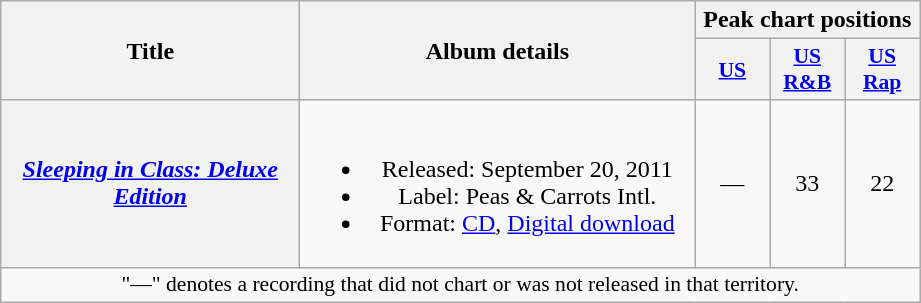<table class="wikitable plainrowheaders" style="text-align:center;">
<tr>
<th scope="col" rowspan="2" style="width:12em;">Title</th>
<th scope="col" rowspan="2" style="width:16em;">Album details</th>
<th scope="col" colspan="3">Peak chart positions</th>
</tr>
<tr>
<th style="width:3em; font-size:90%"><a href='#'>US</a></th>
<th style="width:3em; font-size:90%"><a href='#'>US R&B</a></th>
<th style="width:3em; font-size:90%"><a href='#'>US Rap</a></th>
</tr>
<tr>
<th scope="row"><em><a href='#'>Sleeping in Class: Deluxe Edition</a></em></th>
<td><br><ul><li>Released: September 20, 2011</li><li>Label: Peas & Carrots Intl.</li><li>Format: <a href='#'>CD</a>, <a href='#'>Digital download</a></li></ul></td>
<td>—</td>
<td>33</td>
<td>22</td>
</tr>
<tr>
<td colspan="8" style="font-size:90%">"—" denotes a recording that did not chart or was not released in that territory.</td>
</tr>
</table>
